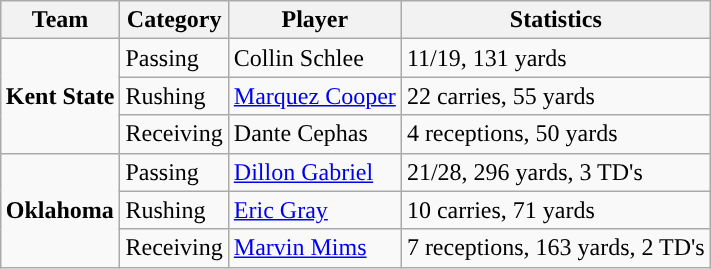<table class="wikitable" style="float: right;">
<tr>
<th>Team</th>
<th>Category</th>
<th>Player</th>
<th>Statistics</th>
</tr>
<tr>
<td rowspan=3><strong>Kent State</strong></td>
<td>Passing</td>
<td>Collin Schlee</td>
<td>11/19, 131 yards</td>
</tr>
<tr>
<td>Rushing</td>
<td><a href='#'>Marquez Cooper</a></td>
<td>22 carries, 55 yards</td>
</tr>
<tr>
<td>Receiving</td>
<td>Dante Cephas</td>
<td>4 receptions, 50 yards</td>
</tr>
<tr>
<td rowspan=3><strong>Oklahoma</strong></td>
<td>Passing</td>
<td><a href='#'>Dillon Gabriel</a></td>
<td>21/28, 296 yards, 3 TD's</td>
</tr>
<tr>
<td>Rushing</td>
<td><a href='#'>Eric Gray</a></td>
<td>10 carries, 71 yards</td>
</tr>
<tr>
<td>Receiving</td>
<td><a href='#'>Marvin Mims</a></td>
<td>7 receptions, 163 yards, 2 TD's</td>
</tr>
</table>
